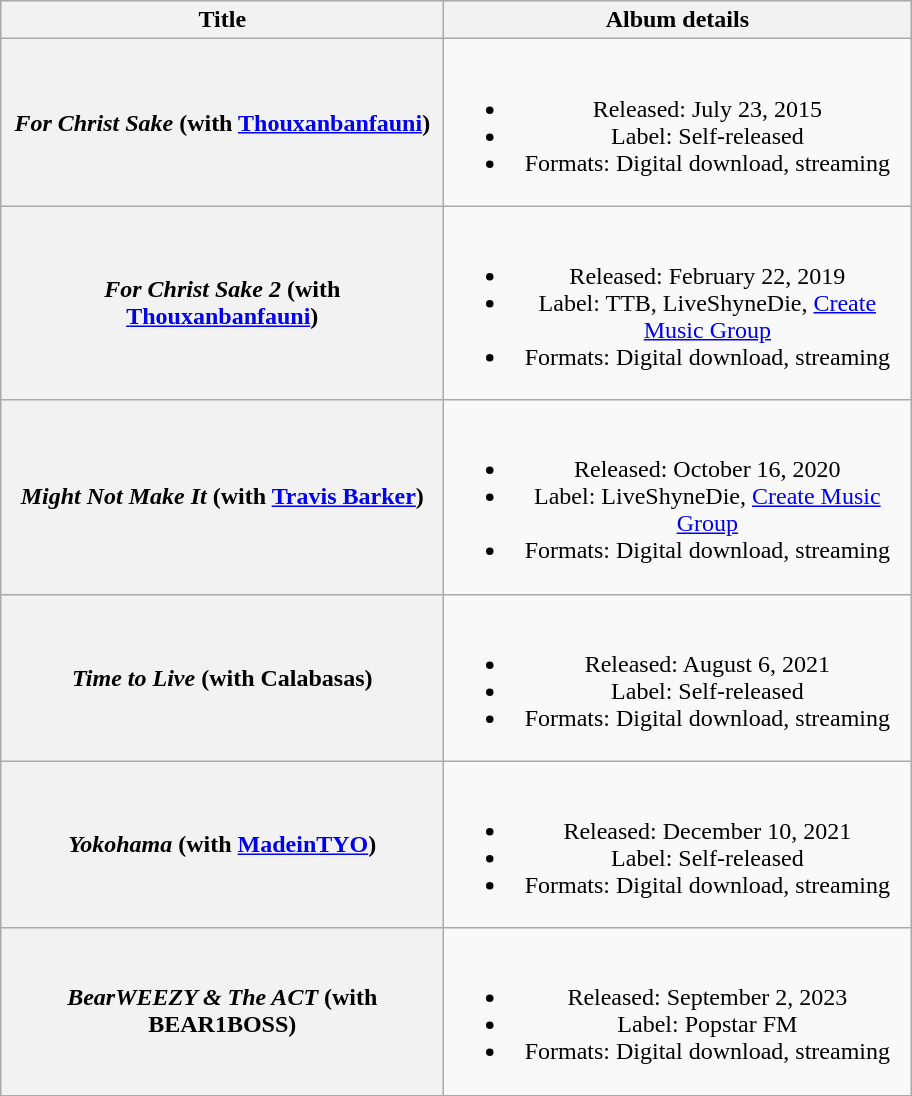<table class="wikitable plainrowheaders" style="text-align:center;">
<tr>
<th scope="col" style="width:18em;">Title</th>
<th scope="col" style="width:19em;">Album details</th>
</tr>
<tr>
<th scope="row"><em>For Christ Sake</em> (with <a href='#'>Thouxanbanfauni</a>)</th>
<td><br><ul><li>Released: July 23, 2015</li><li>Label: Self-released</li><li>Formats: Digital download, streaming</li></ul></td>
</tr>
<tr>
<th scope="row"><em>For Christ Sake 2</em> (with <a href='#'>Thouxanbanfauni</a>)</th>
<td><br><ul><li>Released: February 22, 2019</li><li>Label: TTB, LiveShyneDie, <a href='#'>Create Music Group</a></li><li>Formats: Digital download, streaming</li></ul></td>
</tr>
<tr>
<th scope="row"><em>Might Not Make It</em> (with <a href='#'>Travis Barker</a>)</th>
<td><br><ul><li>Released: October 16, 2020</li><li>Label: LiveShyneDie, <a href='#'>Create Music Group</a></li><li>Formats: Digital download, streaming</li></ul></td>
</tr>
<tr>
<th scope="row"><em>Time to Live</em> (with Calabasas)</th>
<td><br><ul><li>Released: August 6, 2021</li><li>Label: Self-released</li><li>Formats: Digital download, streaming</li></ul></td>
</tr>
<tr>
<th scope="row"><em>Yokohama</em> (with <a href='#'>MadeinTYO</a>)</th>
<td><br><ul><li>Released: December 10, 2021</li><li>Label: Self-released</li><li>Formats: Digital download, streaming</li></ul></td>
</tr>
<tr>
<th scope="row"><em>BearWEEZY & The ACT</em> (with BEAR1BOSS)</th>
<td><br><ul><li>Released: September 2, 2023</li><li>Label: Popstar FM</li><li>Formats: Digital download, streaming</li></ul></td>
</tr>
</table>
